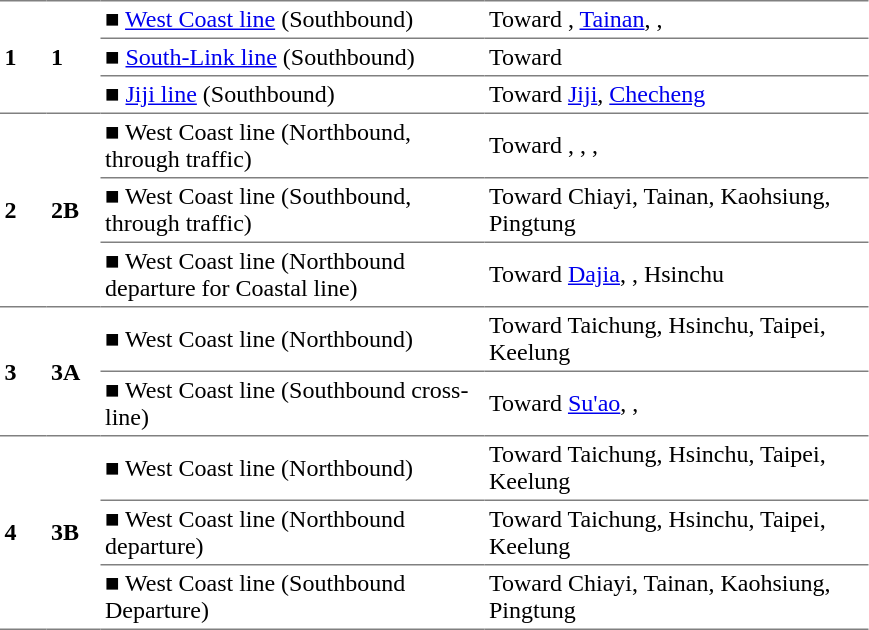<table border=0 cellspacing=0 cellpadding=3>
<tr>
<td width=25 style="border-top:solid 1px gray; border-bottom:solid 1px gray;" rowspan=3><strong>1</strong></td>
<td width=30 style="border-top:solid 1px gray; border-bottom:solid 1px gray;" rowspan=3><strong>1</strong></td>
<td width=250 style="border-top:solid 1px gray; border-bottom:solid 1px gray;"><span>■</span> <a href='#'>West Coast line</a> (Southbound)</td>
<td width=250 style="border-top:solid 1px gray; border-bottom:solid 1px gray;">Toward , <a href='#'>Tainan</a>, , </td>
</tr>
<tr>
<td style="border-bottom:solid 1px gray;"><span>■</span> <a href='#'>South-Link line</a> (Southbound)</td>
<td style="border-bottom:solid 1px gray;">Toward </td>
</tr>
<tr>
<td style="border-bottom:solid 1px gray;"><span>■</span> <a href='#'>Jiji line</a> (Southbound)</td>
<td style="border-bottom:solid 1px gray;">Toward <a href='#'>Jiji</a>, <a href='#'>Checheng</a></td>
</tr>
<tr>
<td style="border-bottom:solid 1px gray;" rowspan=3><strong>2</strong></td>
<td style="border-bottom:solid 1px gray;" rowspan=3><strong>2B</strong></td>
<td style="border-bottom:solid 1px gray;"><span>■</span> West Coast line (Northbound, through traffic)</td>
<td style="border-bottom:solid 1px gray;">Toward , , , </td>
</tr>
<tr>
<td style="border-bottom:solid 1px gray;"><span>■</span> West Coast line (Southbound, through traffic)</td>
<td style="border-bottom:solid 1px gray;">Toward Chiayi, Tainan, Kaohsiung, Pingtung</td>
</tr>
<tr>
<td style="border-bottom:solid 1px gray;"><span>■</span> West Coast line (Northbound departure for Coastal line)</td>
<td style="border-bottom:solid 1px gray;">Toward <a href='#'>Dajia</a>, , Hsinchu</td>
</tr>
<tr>
<td style="border-bottom:solid 1px gray;" rowspan=2><strong>3</strong></td>
<td style="border-bottom:solid 1px gray;" rowspan=2><strong>3A</strong></td>
<td style="border-bottom:solid 1px gray;"><span>■</span> West Coast line (Northbound)</td>
<td style="border-bottom:solid 1px gray;">Toward Taichung, Hsinchu, Taipei, Keelung</td>
</tr>
<tr>
<td style="border-bottom:solid 1px gray;"><span>■</span> West Coast line (Southbound cross-line)</td>
<td style="border-bottom:solid 1px gray;">Toward <a href='#'>Su'ao</a>, , </td>
</tr>
<tr>
<td style="border-bottom:solid 1px gray;" rowspan=3><strong>4</strong></td>
<td style="border-bottom:solid 1px gray;" rowspan=3><strong>3B</strong></td>
<td style="border-bottom:solid 1px gray;"><span>■</span> West Coast line (Northbound)</td>
<td style="border-bottom:solid 1px gray;">Toward Taichung, Hsinchu, Taipei, Keelung</td>
</tr>
<tr>
<td style="border-bottom:solid 1px gray;"><span>■</span> West Coast line (Northbound departure)</td>
<td style="border-bottom:solid 1px gray;">Toward Taichung, Hsinchu, Taipei, Keelung</td>
</tr>
<tr>
<td style="border-bottom:solid 1px gray;"><span>■</span> West Coast line (Southbound Departure)</td>
<td style="border-bottom:solid 1px gray;">Toward Chiayi, Tainan, Kaohsiung, Pingtung</td>
</tr>
</table>
